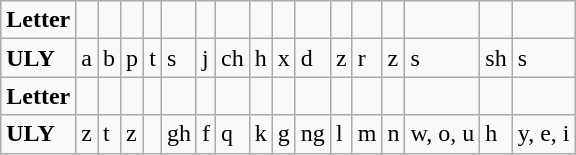<table class="wikitable">
<tr>
<td><strong>Letter</strong></td>
<td></td>
<td></td>
<td></td>
<td></td>
<td></td>
<td></td>
<td></td>
<td></td>
<td></td>
<td></td>
<td></td>
<td></td>
<td></td>
<td></td>
<td></td>
<td></td>
</tr>
<tr>
<td><strong>ULY</strong></td>
<td>a</td>
<td>b</td>
<td>p</td>
<td>t</td>
<td>s</td>
<td>j</td>
<td>ch</td>
<td>h</td>
<td>x</td>
<td>d</td>
<td>z</td>
<td>r</td>
<td>z</td>
<td>s</td>
<td>sh</td>
<td>s</td>
</tr>
<tr>
<td><strong>Letter</strong></td>
<td></td>
<td></td>
<td></td>
<td></td>
<td></td>
<td></td>
<td></td>
<td></td>
<td></td>
<td></td>
<td></td>
<td></td>
<td></td>
<td></td>
<td></td>
<td></td>
</tr>
<tr>
<td><strong>ULY</strong></td>
<td>z</td>
<td>t</td>
<td>z</td>
<td></td>
<td>gh</td>
<td>f</td>
<td>q</td>
<td>k</td>
<td>g</td>
<td>ng</td>
<td>l</td>
<td>m</td>
<td>n</td>
<td>w, o, u</td>
<td>h</td>
<td>y, e, i</td>
</tr>
</table>
